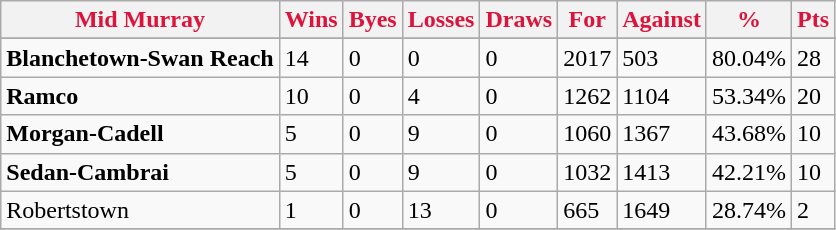<table class="wikitable">
<tr>
<th style="color:crimson">Mid Murray</th>
<th style="color:crimson">Wins</th>
<th style="color:crimson">Byes</th>
<th style="color:crimson">Losses</th>
<th style="color:crimson">Draws</th>
<th style="color:crimson">For</th>
<th style="color:crimson">Against</th>
<th style="color:crimson">%</th>
<th style="color:crimson">Pts</th>
</tr>
<tr>
</tr>
<tr>
</tr>
<tr>
<td><strong>	Blanchetown-Swan Reach	</strong></td>
<td>14</td>
<td>0</td>
<td>0</td>
<td>0</td>
<td>2017</td>
<td>503</td>
<td>80.04%</td>
<td>28</td>
</tr>
<tr>
<td><strong>	Ramco	</strong></td>
<td>10</td>
<td>0</td>
<td>4</td>
<td>0</td>
<td>1262</td>
<td>1104</td>
<td>53.34%</td>
<td>20</td>
</tr>
<tr>
<td><strong>	Morgan-Cadell	</strong></td>
<td>5</td>
<td>0</td>
<td>9</td>
<td>0</td>
<td>1060</td>
<td>1367</td>
<td>43.68%</td>
<td>10</td>
</tr>
<tr>
<td><strong>	Sedan-Cambrai	</strong></td>
<td>5</td>
<td>0</td>
<td>9</td>
<td>0</td>
<td>1032</td>
<td>1413</td>
<td>42.21%</td>
<td>10</td>
</tr>
<tr>
<td>Robertstown</td>
<td>1</td>
<td>0</td>
<td>13</td>
<td>0</td>
<td>665</td>
<td>1649</td>
<td>28.74%</td>
<td>2</td>
</tr>
<tr>
</tr>
</table>
